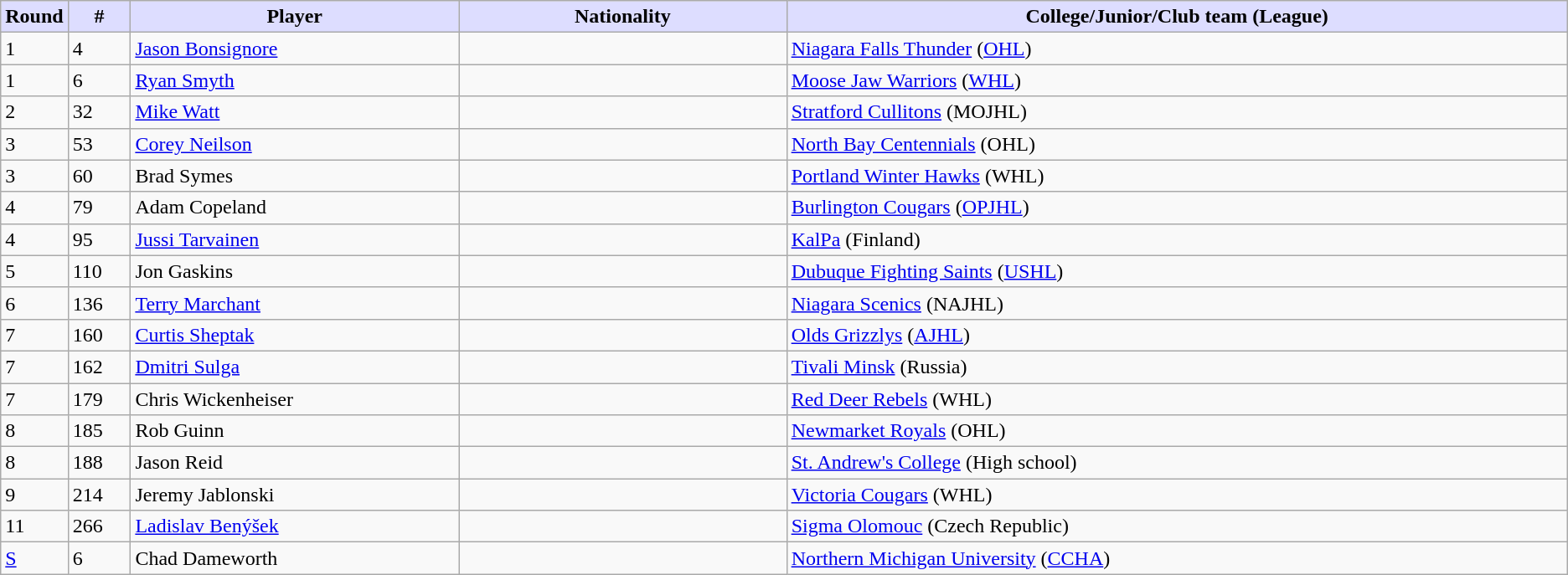<table class="wikitable">
<tr style="text-align:center;">
<th style="background:#ddf; width:4.0%;">Round</th>
<th style="background:#ddf; width:4.0%;">#</th>
<th style="background:#ddf; width:21.0%;">Player</th>
<th style="background:#ddf; width:21.0%;">Nationality</th>
<th style="background:#ddf; width:100.0%;">College/Junior/Club team (League)</th>
</tr>
<tr>
<td>1</td>
<td>4</td>
<td><a href='#'>Jason Bonsignore</a></td>
<td></td>
<td><a href='#'>Niagara Falls Thunder</a> (<a href='#'>OHL</a>)</td>
</tr>
<tr>
<td>1</td>
<td>6</td>
<td><a href='#'>Ryan Smyth</a></td>
<td></td>
<td><a href='#'>Moose Jaw Warriors</a> (<a href='#'>WHL</a>)</td>
</tr>
<tr>
<td>2</td>
<td>32</td>
<td><a href='#'>Mike Watt</a></td>
<td></td>
<td><a href='#'>Stratford Cullitons</a> (MOJHL)</td>
</tr>
<tr>
<td>3</td>
<td>53</td>
<td><a href='#'>Corey Neilson</a></td>
<td></td>
<td><a href='#'>North Bay Centennials</a> (OHL)</td>
</tr>
<tr>
<td>3</td>
<td>60</td>
<td>Brad Symes</td>
<td></td>
<td><a href='#'>Portland Winter Hawks</a> (WHL)</td>
</tr>
<tr>
<td>4</td>
<td>79</td>
<td>Adam Copeland</td>
<td></td>
<td><a href='#'>Burlington Cougars</a> (<a href='#'>OPJHL</a>)</td>
</tr>
<tr>
<td>4</td>
<td>95</td>
<td><a href='#'>Jussi Tarvainen</a></td>
<td></td>
<td><a href='#'>KalPa</a> (Finland)</td>
</tr>
<tr>
<td>5</td>
<td>110</td>
<td>Jon Gaskins</td>
<td></td>
<td><a href='#'>Dubuque Fighting Saints</a> (<a href='#'>USHL</a>)</td>
</tr>
<tr>
<td>6</td>
<td>136</td>
<td><a href='#'>Terry Marchant</a></td>
<td></td>
<td><a href='#'>Niagara Scenics</a> (NAJHL)</td>
</tr>
<tr>
<td>7</td>
<td>160</td>
<td><a href='#'>Curtis Sheptak</a></td>
<td></td>
<td><a href='#'>Olds Grizzlys</a> (<a href='#'>AJHL</a>)</td>
</tr>
<tr>
<td>7</td>
<td>162</td>
<td><a href='#'>Dmitri Sulga</a></td>
<td></td>
<td><a href='#'>Tivali Minsk</a> (Russia)</td>
</tr>
<tr>
<td>7</td>
<td>179</td>
<td>Chris Wickenheiser</td>
<td></td>
<td><a href='#'>Red Deer Rebels</a> (WHL)</td>
</tr>
<tr>
<td>8</td>
<td>185</td>
<td>Rob Guinn</td>
<td></td>
<td><a href='#'>Newmarket Royals</a> (OHL)</td>
</tr>
<tr>
<td>8</td>
<td>188</td>
<td>Jason Reid</td>
<td></td>
<td><a href='#'>St. Andrew's College</a> (High school)</td>
</tr>
<tr>
<td>9</td>
<td>214</td>
<td>Jeremy Jablonski</td>
<td></td>
<td><a href='#'>Victoria Cougars</a> (WHL)</td>
</tr>
<tr>
<td>11</td>
<td>266</td>
<td><a href='#'>Ladislav Benýšek</a></td>
<td></td>
<td><a href='#'>Sigma Olomouc</a> (Czech Republic)</td>
</tr>
<tr>
<td><a href='#'>S</a></td>
<td>6</td>
<td>Chad Dameworth</td>
<td></td>
<td><a href='#'>Northern Michigan University</a> (<a href='#'>CCHA</a>)</td>
</tr>
</table>
